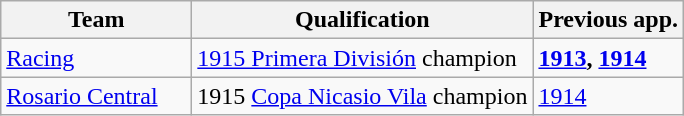<table class="wikitable">
<tr>
<th width= 120px>Team</th>
<th width= px>Qualification</th>
<th width= px>Previous app.</th>
</tr>
<tr>
<td><a href='#'>Racing</a></td>
<td><a href='#'>1915 Primera División</a> champion</td>
<td><strong><a href='#'>1913</a>, <a href='#'>1914</a></strong></td>
</tr>
<tr>
<td><a href='#'>Rosario Central</a></td>
<td>1915 <a href='#'>Copa Nicasio Vila</a> champion</td>
<td><a href='#'>1914</a></td>
</tr>
</table>
